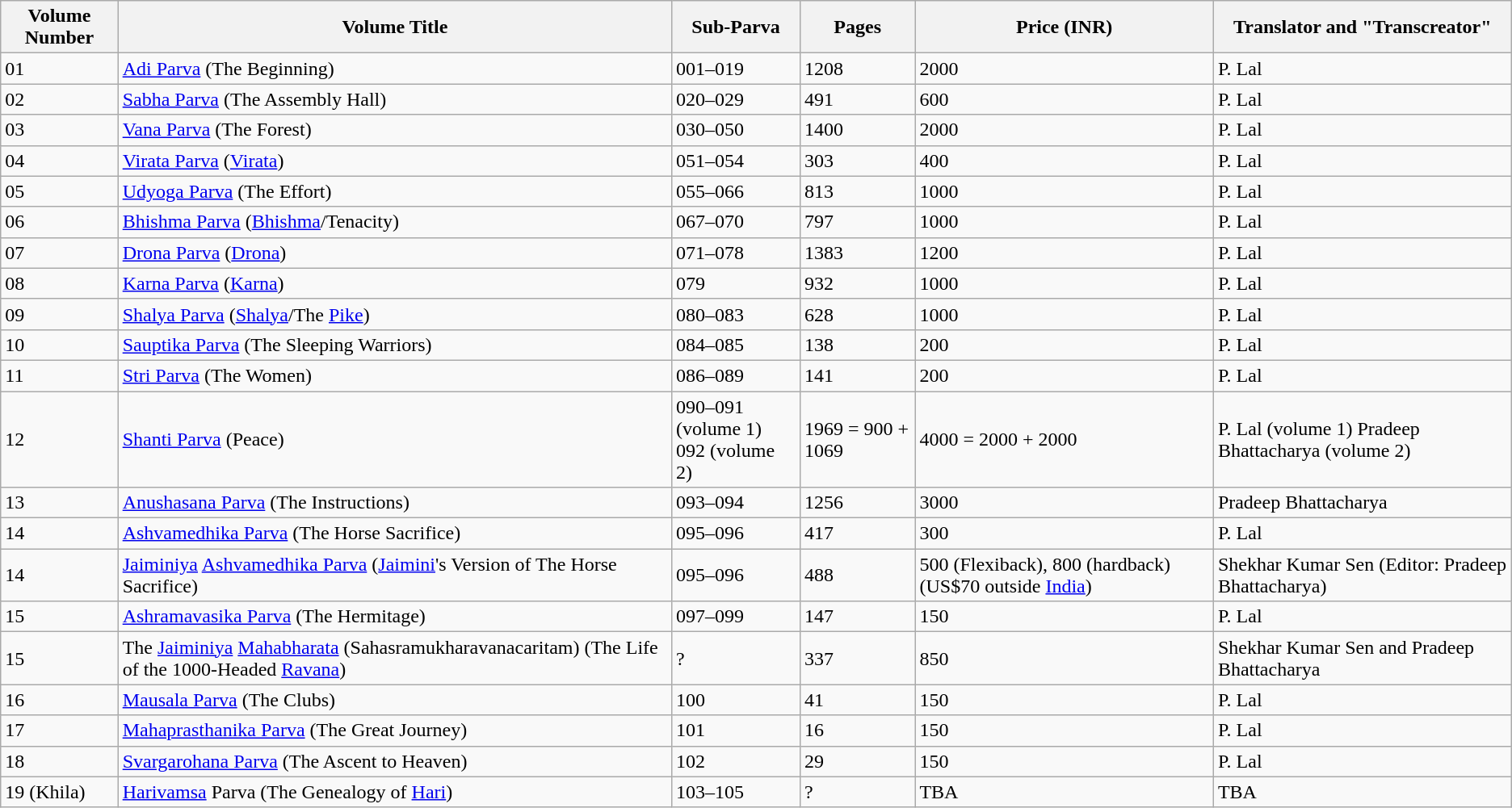<table class="sortable wikitable">
<tr>
<th>Volume Number</th>
<th>Volume Title</th>
<th>Sub-Parva</th>
<th>Pages</th>
<th>Price (INR)</th>
<th>Translator and "Transcreator"</th>
</tr>
<tr>
<td>01</td>
<td><a href='#'>Adi Parva</a> (The Beginning)</td>
<td>001–019</td>
<td>1208</td>
<td>2000</td>
<td>P. Lal</td>
</tr>
<tr>
<td>02</td>
<td><a href='#'>Sabha Parva</a> (The Assembly Hall)</td>
<td>020–029</td>
<td>491</td>
<td>600</td>
<td>P. Lal</td>
</tr>
<tr>
<td>03</td>
<td><a href='#'>Vana Parva</a> (The Forest)</td>
<td>030–050</td>
<td>1400</td>
<td>2000</td>
<td>P. Lal</td>
</tr>
<tr>
<td>04</td>
<td><a href='#'>Virata Parva</a> (<a href='#'>Virata</a>)</td>
<td>051–054</td>
<td>303</td>
<td>400</td>
<td>P. Lal</td>
</tr>
<tr>
<td>05</td>
<td><a href='#'>Udyoga Parva</a> (The Effort)</td>
<td>055–066</td>
<td>813</td>
<td>1000</td>
<td>P. Lal</td>
</tr>
<tr>
<td>06</td>
<td><a href='#'>Bhishma Parva</a> (<a href='#'>Bhishma</a>/Tenacity)</td>
<td>067–070</td>
<td>797</td>
<td>1000</td>
<td>P. Lal</td>
</tr>
<tr>
<td>07</td>
<td><a href='#'>Drona Parva</a> (<a href='#'>Drona</a>)</td>
<td>071–078</td>
<td>1383</td>
<td>1200</td>
<td>P. Lal</td>
</tr>
<tr>
<td>08</td>
<td><a href='#'>Karna Parva</a> (<a href='#'>Karna</a>)</td>
<td>079</td>
<td>932</td>
<td>1000</td>
<td>P. Lal</td>
</tr>
<tr>
<td>09</td>
<td><a href='#'>Shalya Parva</a> (<a href='#'>Shalya</a>/The <a href='#'>Pike</a>)</td>
<td>080–083</td>
<td>628</td>
<td>1000</td>
<td>P. Lal</td>
</tr>
<tr>
<td>10</td>
<td><a href='#'>Sauptika Parva</a> (The Sleeping Warriors)</td>
<td>084–085</td>
<td>138</td>
<td>200</td>
<td>P. Lal</td>
</tr>
<tr>
<td>11</td>
<td><a href='#'>Stri Parva</a> (The Women)</td>
<td>086–089</td>
<td>141</td>
<td>200</td>
<td>P. Lal</td>
</tr>
<tr>
<td>12</td>
<td><a href='#'>Shanti Parva</a> (Peace)</td>
<td>090–091 (volume 1) <br> 092 (volume 2)</td>
<td>1969 = 900 + 1069</td>
<td>4000 = 2000 + 2000</td>
<td>P. Lal (volume 1) Pradeep Bhattacharya (volume 2)</td>
</tr>
<tr>
<td>13</td>
<td><a href='#'>Anushasana Parva</a> (The Instructions)</td>
<td>093–094</td>
<td>1256</td>
<td>3000</td>
<td>Pradeep Bhattacharya</td>
</tr>
<tr>
<td>14</td>
<td><a href='#'>Ashvamedhika Parva</a> (The Horse Sacrifice)</td>
<td>095–096</td>
<td>417</td>
<td>300</td>
<td>P. Lal</td>
</tr>
<tr>
<td>14</td>
<td><a href='#'>Jaiminiya</a> <a href='#'>Ashvamedhika Parva</a> (<a href='#'>Jaimini</a>'s Version of The Horse Sacrifice)</td>
<td>095–096</td>
<td>488</td>
<td>500 (Flexiback), 800 (hardback) (US$70 outside <a href='#'>India</a>)</td>
<td>Shekhar Kumar Sen (Editor: Pradeep Bhattacharya)</td>
</tr>
<tr>
<td>15</td>
<td><a href='#'>Ashramavasika Parva</a> (The Hermitage)</td>
<td>097–099</td>
<td>147</td>
<td>150</td>
<td>P. Lal</td>
</tr>
<tr>
<td>15</td>
<td>The <a href='#'>Jaiminiya</a> <a href='#'>Mahabharata</a> (Sahasramukharavanacaritam) (The Life of the 1000-Headed <a href='#'>Ravana</a>)</td>
<td>?</td>
<td>337</td>
<td>850</td>
<td>Shekhar Kumar Sen and Pradeep Bhattacharya</td>
</tr>
<tr>
<td>16</td>
<td><a href='#'>Mausala Parva</a> (The Clubs)</td>
<td>100</td>
<td>41</td>
<td>150</td>
<td>P. Lal</td>
</tr>
<tr>
<td>17</td>
<td><a href='#'>Mahaprasthanika Parva</a> (The Great Journey)</td>
<td>101</td>
<td>16</td>
<td>150</td>
<td>P. Lal</td>
</tr>
<tr>
<td>18</td>
<td><a href='#'>Svargarohana Parva</a> (The Ascent to Heaven)</td>
<td>102</td>
<td>29</td>
<td>150</td>
<td>P. Lal</td>
</tr>
<tr>
<td>19 (Khila)</td>
<td><a href='#'>Harivamsa</a> Parva (The Genealogy of <a href='#'>Hari</a>)</td>
<td>103–105</td>
<td>?</td>
<td>TBA</td>
<td>TBA</td>
</tr>
</table>
